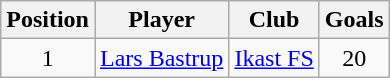<table class="wikitable" style="text-align: center;">
<tr>
<th>Position</th>
<th>Player</th>
<th>Club</th>
<th>Goals</th>
</tr>
<tr>
<td>1</td>
<td align="left"><a href='#'>Lars Bastrup</a></td>
<td align="left"><a href='#'>Ikast FS</a></td>
<td>20</td>
</tr>
</table>
